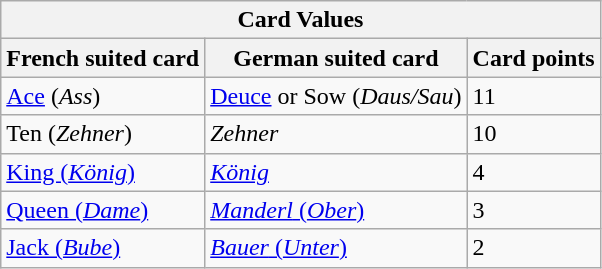<table class="wikitable sortable">
<tr>
<th colspan="5">Card Values</th>
</tr>
<tr>
<th>French suited card</th>
<th>German suited card</th>
<th>Card points</th>
</tr>
<tr>
<td><a href='#'>Ace</a> (<em>Ass</em>)</td>
<td><a href='#'>Deuce</a> or Sow (<em>Daus/Sau</em>)</td>
<td>11</td>
</tr>
<tr>
<td>Ten (<em>Zehner</em>)</td>
<td><em>Zehner</em></td>
<td>10</td>
</tr>
<tr>
<td><a href='#'>King (<em>König</em>)</a></td>
<td><a href='#'><em>König</em></a></td>
<td>4</td>
</tr>
<tr>
<td><a href='#'>Queen (<em>Dame</em>)</a></td>
<td><a href='#'><em>Manderl</em> (<em>Ober</em>)</a></td>
<td>3</td>
</tr>
<tr>
<td><a href='#'>Jack (<em>Bube</em>)</a></td>
<td><a href='#'><em>Bauer</em> (<em>Unter</em>)</a></td>
<td>2</td>
</tr>
</table>
